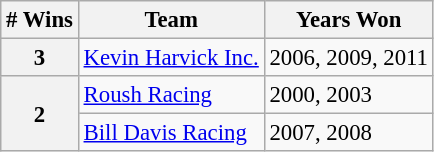<table class="wikitable" style="font-size: 95%;">
<tr>
<th># Wins</th>
<th>Team</th>
<th>Years Won</th>
</tr>
<tr>
<th>3</th>
<td><a href='#'>Kevin Harvick Inc.</a></td>
<td>2006, 2009, 2011</td>
</tr>
<tr>
<th rowspan="2">2</th>
<td><a href='#'>Roush Racing</a></td>
<td>2000, 2003</td>
</tr>
<tr>
<td><a href='#'>Bill Davis Racing</a></td>
<td>2007, 2008</td>
</tr>
</table>
